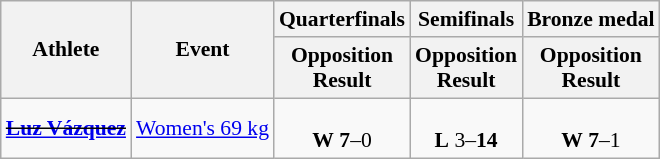<table class="wikitable" border="1" style="font-size:90%">
<tr>
<th rowspan=2>Athlete</th>
<th rowspan=2>Event</th>
<th>Quarterfinals</th>
<th>Semifinals</th>
<th>Bronze medal</th>
</tr>
<tr>
<th>Opposition<br>Result</th>
<th>Opposition<br>Result</th>
<th>Opposition<br>Result</th>
</tr>
<tr align=center>
<td align=left><s><strong><a href='#'>Luz Vázquez</a></strong></s></td>
<td align=left><a href='#'>Women's 69 kg</a></td>
<td><br><strong>W</strong> <strong>7</strong>–0</td>
<td><br><strong>L</strong> 3–<strong>14</strong></td>
<td><br><strong>W</strong> <strong>7</strong>–1<br></td>
</tr>
</table>
